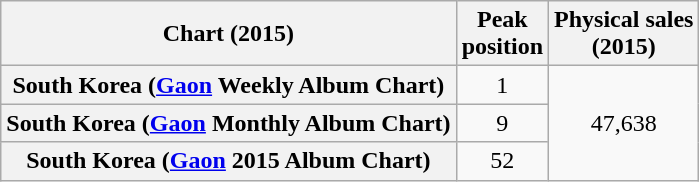<table class="wikitable plainrowheaders">
<tr>
<th>Chart (2015)</th>
<th>Peak<br>position</th>
<th>Physical sales<br>(2015)</th>
</tr>
<tr>
<th scope="row">South Korea (<a href='#'>Gaon</a> Weekly Album Chart)</th>
<td align="center">1</td>
<td rowspan=3 align=center>47,638</td>
</tr>
<tr>
<th scope="row">South Korea (<a href='#'>Gaon</a> Monthly Album Chart)</th>
<td align="center">9</td>
</tr>
<tr>
<th scope="row">South Korea (<a href='#'>Gaon</a> 2015 Album Chart)</th>
<td align="center">52</td>
</tr>
</table>
